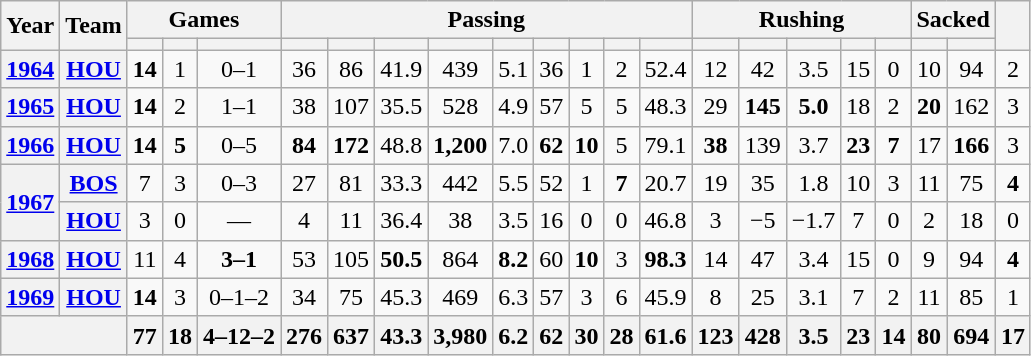<table class="wikitable" style="text-align:center;">
<tr>
<th rowspan="2">Year</th>
<th rowspan="2">Team</th>
<th colspan="3">Games</th>
<th colspan="9">Passing</th>
<th colspan="5">Rushing</th>
<th colspan="2">Sacked</th>
<th rowspan="2"></th>
</tr>
<tr>
<th></th>
<th></th>
<th></th>
<th></th>
<th></th>
<th></th>
<th></th>
<th></th>
<th></th>
<th></th>
<th></th>
<th></th>
<th></th>
<th></th>
<th></th>
<th></th>
<th></th>
<th></th>
<th></th>
</tr>
<tr>
<th><a href='#'>1964</a></th>
<th><a href='#'>HOU</a></th>
<td><strong>14</strong></td>
<td>1</td>
<td>0–1</td>
<td>36</td>
<td>86</td>
<td>41.9</td>
<td>439</td>
<td>5.1</td>
<td>36</td>
<td>1</td>
<td>2</td>
<td>52.4</td>
<td>12</td>
<td>42</td>
<td>3.5</td>
<td>15</td>
<td>0</td>
<td>10</td>
<td>94</td>
<td>2</td>
</tr>
<tr>
<th><a href='#'>1965</a></th>
<th><a href='#'>HOU</a></th>
<td><strong>14</strong></td>
<td>2</td>
<td>1–1</td>
<td>38</td>
<td>107</td>
<td>35.5</td>
<td>528</td>
<td>4.9</td>
<td>57</td>
<td>5</td>
<td>5</td>
<td>48.3</td>
<td>29</td>
<td><strong>145</strong></td>
<td><strong>5.0</strong></td>
<td>18</td>
<td>2</td>
<td><strong>20</strong></td>
<td>162</td>
<td>3</td>
</tr>
<tr>
<th><a href='#'>1966</a></th>
<th><a href='#'>HOU</a></th>
<td><strong>14</strong></td>
<td><strong>5</strong></td>
<td>0–5</td>
<td><strong>84</strong></td>
<td><strong>172</strong></td>
<td>48.8</td>
<td><strong>1,200</strong></td>
<td>7.0</td>
<td><strong>62</strong></td>
<td><strong>10</strong></td>
<td>5</td>
<td>79.1</td>
<td><strong>38</strong></td>
<td>139</td>
<td>3.7</td>
<td><strong>23</strong></td>
<td><strong>7</strong></td>
<td>17</td>
<td><strong>166</strong></td>
<td>3</td>
</tr>
<tr>
<th rowspan="2"><a href='#'>1967</a></th>
<th><a href='#'>BOS</a></th>
<td>7</td>
<td>3</td>
<td>0–3</td>
<td>27</td>
<td>81</td>
<td>33.3</td>
<td>442</td>
<td>5.5</td>
<td>52</td>
<td>1</td>
<td><strong>7</strong></td>
<td>20.7</td>
<td>19</td>
<td>35</td>
<td>1.8</td>
<td>10</td>
<td>3</td>
<td>11</td>
<td>75</td>
<td><strong>4</strong></td>
</tr>
<tr>
<th><a href='#'>HOU</a></th>
<td>3</td>
<td>0</td>
<td>—</td>
<td>4</td>
<td>11</td>
<td>36.4</td>
<td>38</td>
<td>3.5</td>
<td>16</td>
<td>0</td>
<td>0</td>
<td>46.8</td>
<td>3</td>
<td>−5</td>
<td>−1.7</td>
<td>7</td>
<td>0</td>
<td>2</td>
<td>18</td>
<td>0</td>
</tr>
<tr>
<th><a href='#'>1968</a></th>
<th><a href='#'>HOU</a></th>
<td>11</td>
<td>4</td>
<td><strong>3–1</strong></td>
<td>53</td>
<td>105</td>
<td><strong>50.5</strong></td>
<td>864</td>
<td><strong>8.2</strong></td>
<td>60</td>
<td><strong>10</strong></td>
<td>3</td>
<td><strong>98.3</strong></td>
<td>14</td>
<td>47</td>
<td>3.4</td>
<td>15</td>
<td>0</td>
<td>9</td>
<td>94</td>
<td><strong>4</strong></td>
</tr>
<tr>
<th><a href='#'>1969</a></th>
<th><a href='#'>HOU</a></th>
<td><strong>14</strong></td>
<td>3</td>
<td>0–1–2</td>
<td>34</td>
<td>75</td>
<td>45.3</td>
<td>469</td>
<td>6.3</td>
<td>57</td>
<td>3</td>
<td>6</td>
<td>45.9</td>
<td>8</td>
<td>25</td>
<td>3.1</td>
<td>7</td>
<td>2</td>
<td>11</td>
<td>85</td>
<td>1</td>
</tr>
<tr>
<th colspan="2"></th>
<th>77</th>
<th>18</th>
<th>4–12–2</th>
<th>276</th>
<th>637</th>
<th>43.3</th>
<th>3,980</th>
<th>6.2</th>
<th>62</th>
<th>30</th>
<th>28</th>
<th>61.6</th>
<th>123</th>
<th>428</th>
<th>3.5</th>
<th>23</th>
<th>14</th>
<th>80</th>
<th>694</th>
<th>17</th>
</tr>
</table>
